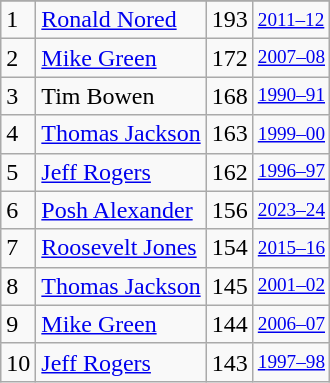<table class="wikitable">
<tr>
</tr>
<tr>
<td>1</td>
<td><a href='#'>Ronald Nored</a></td>
<td>193</td>
<td style="font-size:80%;"><a href='#'>2011–12</a></td>
</tr>
<tr>
<td>2</td>
<td><a href='#'>Mike Green</a></td>
<td>172</td>
<td style="font-size:80%;"><a href='#'>2007–08</a></td>
</tr>
<tr>
<td>3</td>
<td>Tim Bowen</td>
<td>168</td>
<td style="font-size:80%;"><a href='#'>1990–91</a></td>
</tr>
<tr>
<td>4</td>
<td><a href='#'>Thomas Jackson</a></td>
<td>163</td>
<td style="font-size:80%;"><a href='#'>1999–00</a></td>
</tr>
<tr>
<td>5</td>
<td><a href='#'>Jeff Rogers</a></td>
<td>162</td>
<td style="font-size:80%;"><a href='#'>1996–97</a></td>
</tr>
<tr>
<td>6</td>
<td><a href='#'>Posh Alexander</a></td>
<td>156</td>
<td style="font-size:80%;"><a href='#'>2023–24</a></td>
</tr>
<tr>
<td>7</td>
<td><a href='#'>Roosevelt Jones</a></td>
<td>154</td>
<td style="font-size:80%;"><a href='#'>2015–16</a></td>
</tr>
<tr>
<td>8</td>
<td><a href='#'>Thomas Jackson</a></td>
<td>145</td>
<td style="font-size:80%;"><a href='#'>2001–02</a></td>
</tr>
<tr>
<td>9</td>
<td><a href='#'>Mike Green</a></td>
<td>144</td>
<td style="font-size:80%;"><a href='#'>2006–07</a></td>
</tr>
<tr>
<td>10</td>
<td><a href='#'>Jeff Rogers</a></td>
<td>143</td>
<td style="font-size:80%;"><a href='#'>1997–98</a></td>
</tr>
</table>
